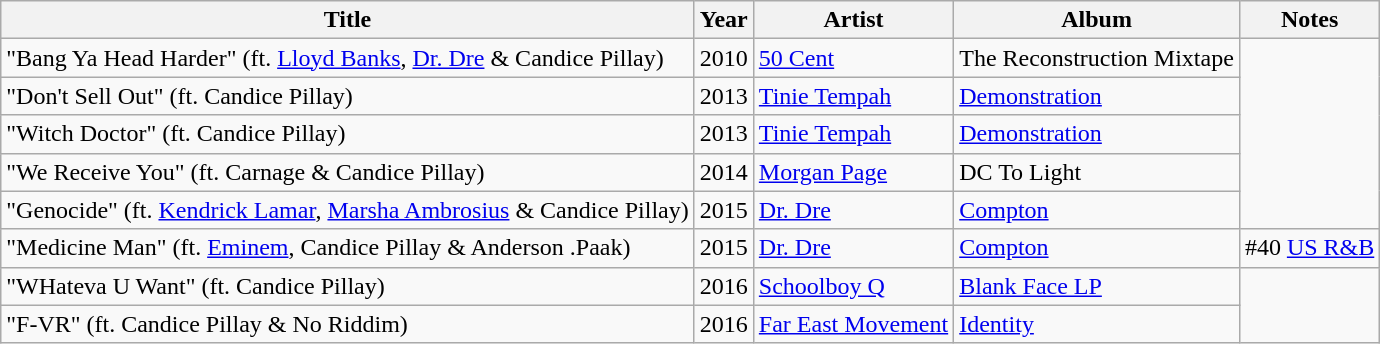<table class="wikitable">
<tr>
<th>Title</th>
<th>Year</th>
<th>Artist</th>
<th>Album</th>
<th>Notes</th>
</tr>
<tr>
<td>"Bang Ya Head Harder" (ft. <a href='#'>Lloyd Banks</a>, <a href='#'>Dr. Dre</a> & Candice Pillay)</td>
<td>2010</td>
<td><a href='#'>50 Cent</a></td>
<td>The Reconstruction Mixtape</td>
</tr>
<tr>
<td>"Don't Sell Out" (ft. Candice Pillay)</td>
<td>2013</td>
<td><a href='#'>Tinie Tempah</a></td>
<td><a href='#'>Demonstration</a></td>
</tr>
<tr>
<td>"Witch Doctor" (ft. Candice Pillay)</td>
<td>2013</td>
<td><a href='#'>Tinie Tempah</a></td>
<td><a href='#'>Demonstration</a></td>
</tr>
<tr>
<td>"We Receive You" (ft. Carnage & Candice Pillay)</td>
<td>2014</td>
<td><a href='#'>Morgan Page</a></td>
<td>DC To Light</td>
</tr>
<tr>
<td>"Genocide" (ft. <a href='#'>Kendrick Lamar</a>, <a href='#'>Marsha Ambrosius</a> & Candice Pillay)</td>
<td>2015</td>
<td><a href='#'>Dr. Dre</a></td>
<td><a href='#'>Compton</a></td>
</tr>
<tr>
<td>"Medicine Man" (ft. <a href='#'>Eminem</a>, Candice Pillay & Anderson .Paak)</td>
<td>2015</td>
<td><a href='#'>Dr. Dre</a></td>
<td><a href='#'>Compton</a></td>
<td>#40 <a href='#'>US R&B</a></td>
</tr>
<tr>
<td>"WHateva U Want" (ft. Candice Pillay)</td>
<td>2016</td>
<td><a href='#'>Schoolboy Q</a></td>
<td><a href='#'>Blank Face LP</a></td>
</tr>
<tr>
<td>"F-VR" (ft. Candice Pillay & No Riddim)</td>
<td>2016</td>
<td><a href='#'>Far East Movement</a></td>
<td><a href='#'>Identity</a></td>
</tr>
</table>
